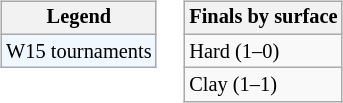<table>
<tr valign=top>
<td><br><table class=wikitable style="font-size:85%">
<tr>
<th>Legend</th>
</tr>
<tr style="background:#f0f8ff;">
<td>W15 tournaments</td>
</tr>
</table>
</td>
<td><br><table class=wikitable style="font-size:85%">
<tr>
<th>Finals by surface</th>
</tr>
<tr>
<td>Hard (1–0)</td>
</tr>
<tr>
<td>Clay (1–1)</td>
</tr>
</table>
</td>
</tr>
</table>
